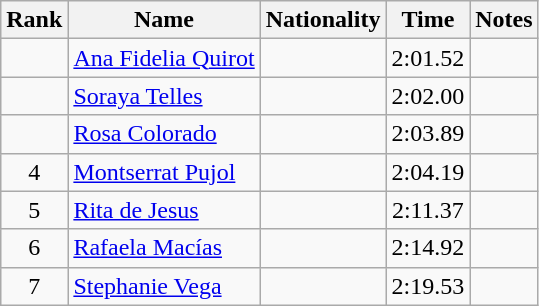<table class="wikitable sortable" style="text-align:center">
<tr>
<th>Rank</th>
<th>Name</th>
<th>Nationality</th>
<th>Time</th>
<th>Notes</th>
</tr>
<tr>
<td align=center></td>
<td align=left><a href='#'>Ana Fidelia Quirot</a></td>
<td align=left></td>
<td>2:01.52</td>
<td></td>
</tr>
<tr>
<td align=center></td>
<td align=left><a href='#'>Soraya Telles</a></td>
<td align=left></td>
<td>2:02.00</td>
<td></td>
</tr>
<tr>
<td align=center></td>
<td align=left><a href='#'>Rosa Colorado</a></td>
<td align=left></td>
<td>2:03.89</td>
<td></td>
</tr>
<tr>
<td align=center>4</td>
<td align=left><a href='#'>Montserrat Pujol</a></td>
<td align=left></td>
<td>2:04.19</td>
<td></td>
</tr>
<tr>
<td align=center>5</td>
<td align=left><a href='#'>Rita de Jesus</a></td>
<td align=left></td>
<td>2:11.37</td>
<td></td>
</tr>
<tr>
<td align=center>6</td>
<td align=left><a href='#'>Rafaela Macías</a></td>
<td align=left></td>
<td>2:14.92</td>
<td></td>
</tr>
<tr>
<td align=center>7</td>
<td align=left><a href='#'>Stephanie Vega</a></td>
<td align=left></td>
<td>2:19.53</td>
<td></td>
</tr>
</table>
